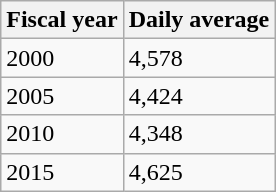<table class="wikitable">
<tr>
<th>Fiscal year</th>
<th>Daily average</th>
</tr>
<tr>
<td>2000</td>
<td>4,578</td>
</tr>
<tr>
<td>2005</td>
<td>4,424</td>
</tr>
<tr>
<td>2010</td>
<td>4,348</td>
</tr>
<tr>
<td>2015</td>
<td>4,625</td>
</tr>
</table>
